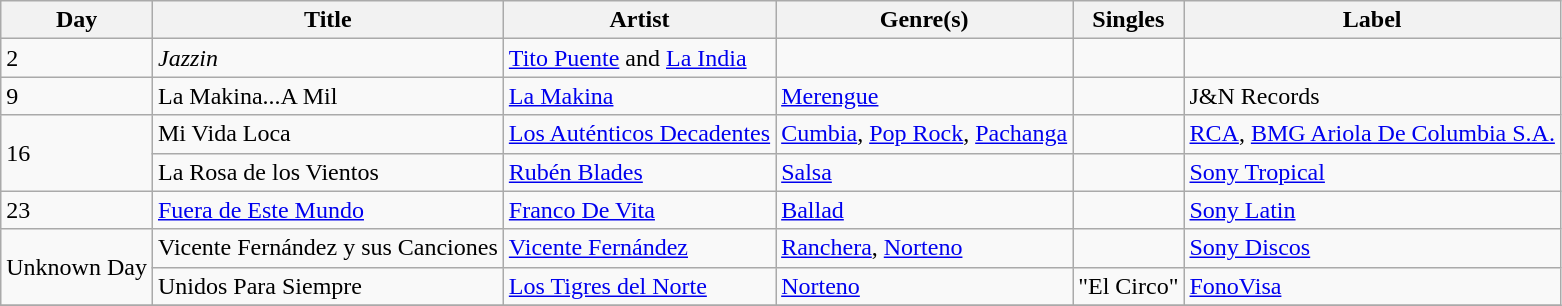<table class="wikitable sortable" style="text-align: left;">
<tr>
<th>Day</th>
<th>Title</th>
<th>Artist</th>
<th>Genre(s)</th>
<th>Singles</th>
<th>Label</th>
</tr>
<tr>
<td>2</td>
<td><em>Jazzin<strong></td>
<td><a href='#'>Tito Puente</a> and <a href='#'>La India</a></td>
<td></td>
<td></td>
<td></td>
</tr>
<tr>
<td>9</td>
<td></em>La Makina...A Mil<em></td>
<td><a href='#'>La Makina</a></td>
<td><a href='#'>Merengue</a></td>
<td></td>
<td>J&N Records</td>
</tr>
<tr>
<td rowspan="2">16</td>
<td></em>Mi Vida Loca<em></td>
<td><a href='#'>Los Auténticos Decadentes</a></td>
<td><a href='#'>Cumbia</a>, <a href='#'>Pop Rock</a>, <a href='#'>Pachanga</a></td>
<td></td>
<td><a href='#'>RCA</a>, <a href='#'>BMG Ariola De Columbia S.A.</a></td>
</tr>
<tr>
<td></em>La Rosa de los Vientos<em></td>
<td><a href='#'>Rubén Blades</a></td>
<td><a href='#'>Salsa</a></td>
<td></td>
<td><a href='#'>Sony Tropical</a></td>
</tr>
<tr>
<td>23</td>
<td></em><a href='#'>Fuera de Este Mundo</a><em></td>
<td><a href='#'>Franco De Vita</a></td>
<td><a href='#'>Ballad</a></td>
<td></td>
<td><a href='#'>Sony Latin</a></td>
</tr>
<tr>
<td rowspan="2">Unknown Day</td>
<td></em>Vicente Fernández y sus Canciones<em></td>
<td><a href='#'>Vicente Fernández</a></td>
<td><a href='#'>Ranchera</a>, <a href='#'>Norteno</a></td>
<td></td>
<td><a href='#'>Sony Discos</a></td>
</tr>
<tr>
<td></em>Unidos Para Siempre<em></td>
<td><a href='#'>Los Tigres del Norte</a></td>
<td><a href='#'>Norteno</a></td>
<td>"El Circo"</td>
<td><a href='#'>FonoVisa</a></td>
</tr>
<tr>
</tr>
</table>
